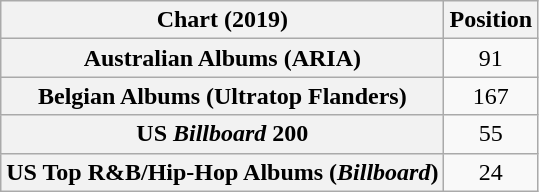<table class="wikitable sortable plainrowheaders" style="text-align:center">
<tr>
<th scope="col">Chart (2019)</th>
<th scope="col">Position</th>
</tr>
<tr>
<th scope="row">Australian Albums (ARIA)</th>
<td>91</td>
</tr>
<tr>
<th scope="row">Belgian Albums (Ultratop Flanders)</th>
<td>167</td>
</tr>
<tr>
<th scope="row">US <em>Billboard</em> 200</th>
<td>55</td>
</tr>
<tr>
<th scope="row">US Top R&B/Hip-Hop Albums (<em>Billboard</em>)</th>
<td>24</td>
</tr>
</table>
